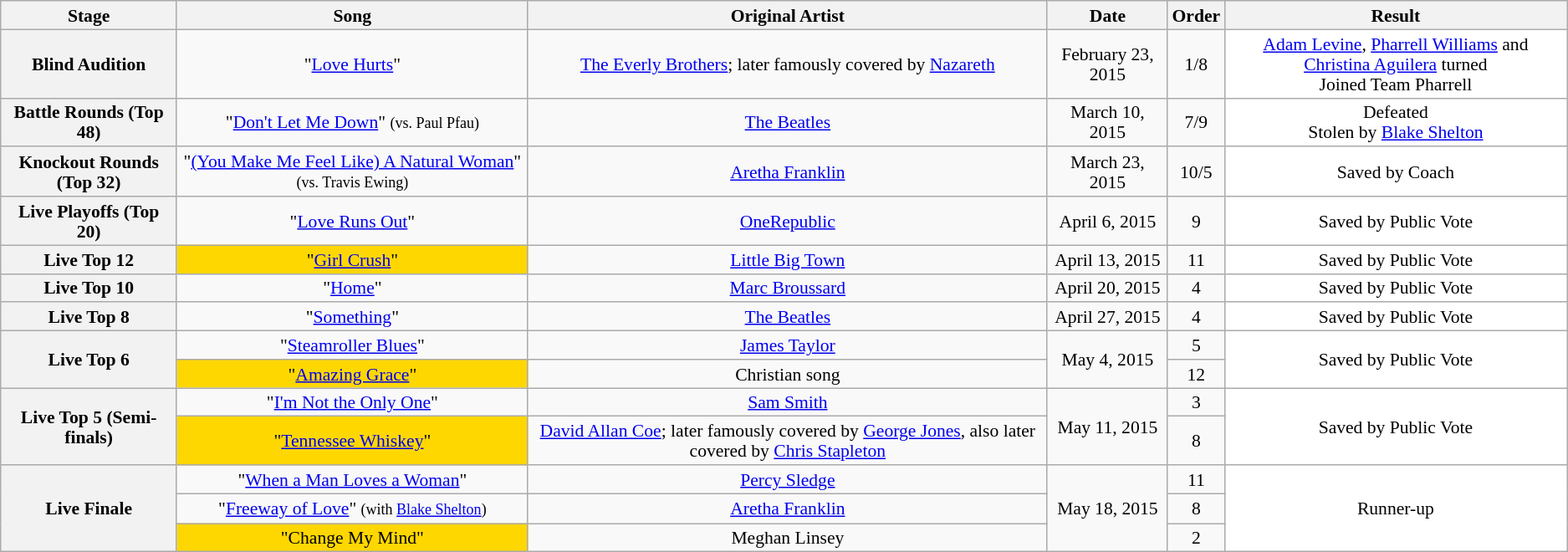<table class="wikitable" style="text-align:center; font-size:90%; line-height:16px;">
<tr>
<th scope="col">Stage</th>
<th scope="col">Song</th>
<th scope="col">Original Artist</th>
<th scope="col">Date</th>
<th scope="col">Order</th>
<th scope="col">Result</th>
</tr>
<tr>
<th scope="row">Blind Audition</th>
<td>"<a href='#'>Love Hurts</a>"</td>
<td><a href='#'>The Everly Brothers</a>; later famously covered by <a href='#'>Nazareth</a></td>
<td>February 23, 2015</td>
<td>1/8</td>
<td style="background:white;"><a href='#'>Adam Levine</a>, <a href='#'>Pharrell Williams</a> and <a href='#'>Christina Aguilera</a> turned <br> Joined Team Pharrell</td>
</tr>
<tr>
<th scope="row">Battle Rounds (Top 48)</th>
<td>"<a href='#'>Don't Let Me Down</a>" <small>(vs. Paul Pfau)</small></td>
<td><a href='#'>The Beatles</a></td>
<td>March 10, 2015</td>
<td>7/9</td>
<td style="background:white;">Defeated <br> Stolen by <a href='#'>Blake Shelton</a></td>
</tr>
<tr>
<th scope="row">Knockout Rounds (Top 32)</th>
<td>"<a href='#'>(You Make Me Feel Like) A Natural Woman</a>"  <small>(vs. Travis Ewing)</small></td>
<td><a href='#'>Aretha Franklin</a></td>
<td>March 23, 2015</td>
<td>10/5</td>
<td style="background:white;">Saved by Coach</td>
</tr>
<tr>
<th scope="row">Live Playoffs (Top 20)</th>
<td>"<a href='#'>Love Runs Out</a>"</td>
<td><a href='#'>OneRepublic</a></td>
<td>April 6, 2015</td>
<td>9</td>
<td style="background:white;">Saved by Public Vote</td>
</tr>
<tr>
<th scope="row">Live Top 12</th>
<td style="background:gold;">"<a href='#'>Girl Crush</a>"</td>
<td><a href='#'>Little Big Town</a></td>
<td>April 13, 2015</td>
<td>11</td>
<td style="background:white;">Saved by Public Vote</td>
</tr>
<tr>
<th scope="row">Live Top 10</th>
<td>"<a href='#'>Home</a>"</td>
<td><a href='#'>Marc Broussard</a></td>
<td>April 20, 2015</td>
<td>4</td>
<td style="background:white;">Saved by Public Vote</td>
</tr>
<tr>
<th scope="row">Live Top 8</th>
<td>"<a href='#'>Something</a>"</td>
<td><a href='#'>The Beatles</a></td>
<td>April 27, 2015</td>
<td>4</td>
<td style="background:white;">Saved by Public Vote</td>
</tr>
<tr>
<th scope="row" rowspan="2">Live Top 6</th>
<td>"<a href='#'>Steamroller Blues</a>"</td>
<td><a href='#'>James Taylor</a></td>
<td rowspan="2">May 4, 2015</td>
<td>5</td>
<td rowspan="2" style="background:white;">Saved by Public Vote</td>
</tr>
<tr>
<td style="background:gold;">"<a href='#'>Amazing Grace</a>"</td>
<td>Christian song</td>
<td>12</td>
</tr>
<tr>
<th scope="row" rowspan="2">Live Top 5 (Semi-finals)</th>
<td>"<a href='#'>I'm Not the Only One</a>"</td>
<td><a href='#'>Sam Smith</a></td>
<td rowspan="2">May 11, 2015</td>
<td>3</td>
<td rowspan="2" style="background:white;">Saved by Public Vote</td>
</tr>
<tr>
<td style="background:gold;">"<a href='#'>Tennessee Whiskey</a>"</td>
<td><a href='#'>David Allan Coe</a>; later famously covered by <a href='#'>George Jones</a>, also later covered by <a href='#'>Chris Stapleton</a></td>
<td>8</td>
</tr>
<tr>
<th scope="row" rowspan="3">Live Finale</th>
<td>"<a href='#'>When a Man Loves a Woman</a>"</td>
<td><a href='#'>Percy Sledge</a></td>
<td rowspan="3">May 18, 2015</td>
<td>11</td>
<td rowspan="3" style="background:white;">Runner-up</td>
</tr>
<tr>
<td>"<a href='#'>Freeway of Love</a>" <small>(with <a href='#'>Blake Shelton</a>) </small></td>
<td><a href='#'>Aretha Franklin</a></td>
<td>8</td>
</tr>
<tr>
<td style="background:gold;">"Change My Mind"</td>
<td>Meghan Linsey</td>
<td>2</td>
</tr>
</table>
